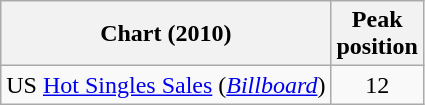<table class="wikitable sortable">
<tr>
<th>Chart (2010)</th>
<th>Peak<br>position</th>
</tr>
<tr>
<td>US <a href='#'>Hot Singles Sales</a> (<em><a href='#'>Billboard</a></em>)</td>
<td align="center">12</td>
</tr>
</table>
